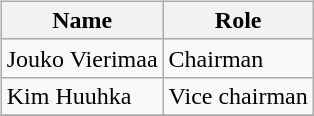<table>
<tr>
<td valign="top"><br><table class="wikitable">
<tr>
<th>Name</th>
<th>Role</th>
</tr>
<tr>
<td> Jouko Vierimaa</td>
<td>Chairman</td>
</tr>
<tr>
<td> Kim Huuhka</td>
<td>Vice chairman</td>
</tr>
<tr>
</tr>
</table>
</td>
</tr>
</table>
